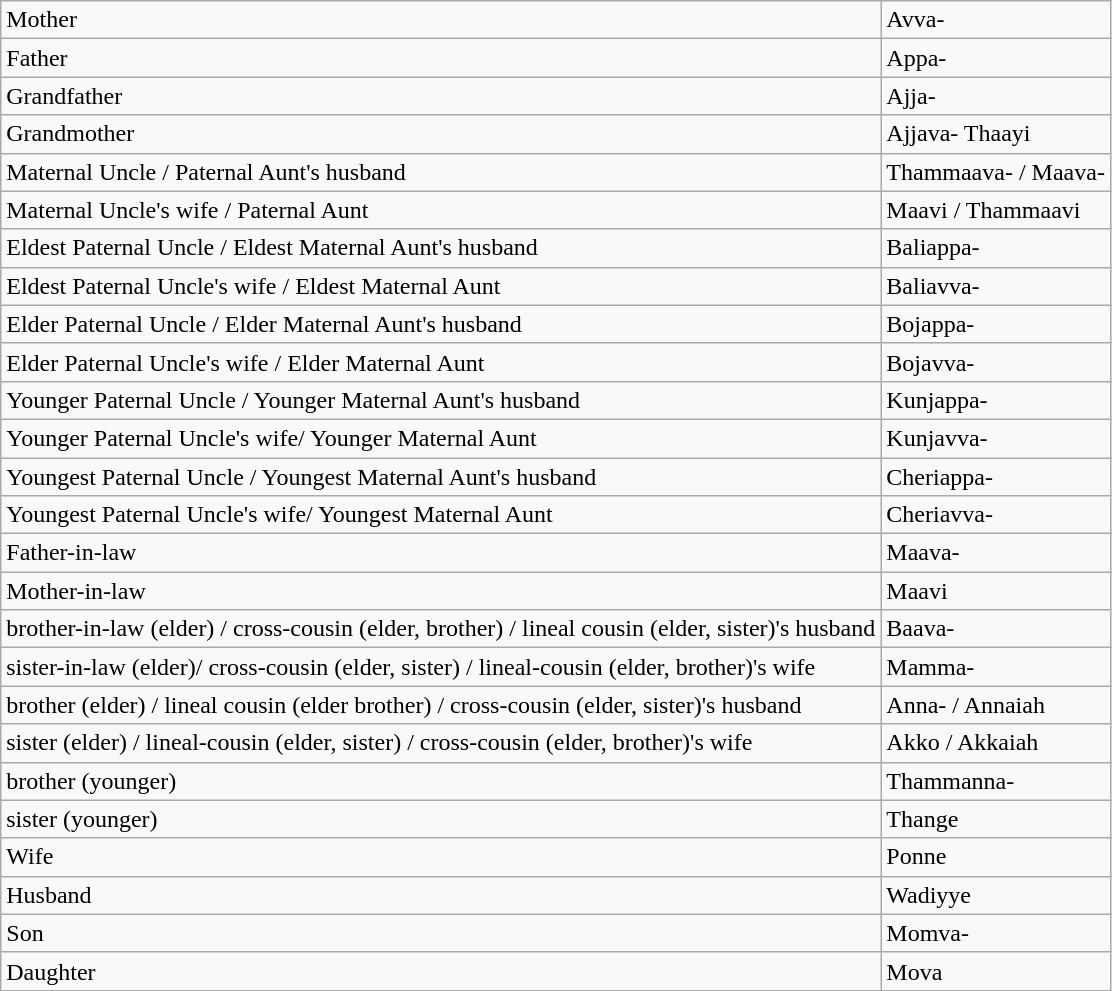<table class="wikitable">
<tr>
<td>Mother</td>
<td>Avva-</td>
</tr>
<tr>
<td>Father</td>
<td>Appa-</td>
</tr>
<tr>
<td>Grandfather</td>
<td>Ajja-</td>
</tr>
<tr>
<td>Grandmother</td>
<td>Ajjava- Thaayi</td>
</tr>
<tr>
<td>Maternal Uncle / Paternal Aunt's husband</td>
<td>Thammaava- / Maava-</td>
</tr>
<tr>
<td>Maternal Uncle's wife / Paternal Aunt</td>
<td>Maavi / Thammaavi</td>
</tr>
<tr>
<td>Eldest Paternal Uncle / Eldest Maternal Aunt's husband</td>
<td>Baliappa-</td>
</tr>
<tr>
<td>Eldest Paternal Uncle's wife / Eldest Maternal Aunt</td>
<td>Baliavva-</td>
</tr>
<tr>
<td>Elder Paternal Uncle / Elder Maternal Aunt's husband</td>
<td>Bojappa-</td>
</tr>
<tr>
<td>Elder Paternal Uncle's wife / Elder Maternal Aunt</td>
<td>Bojavva-</td>
</tr>
<tr>
<td>Younger Paternal Uncle / Younger Maternal Aunt's husband</td>
<td>Kunjappa-</td>
</tr>
<tr>
<td>Younger Paternal Uncle's wife/ Younger Maternal Aunt</td>
<td>Kunjavva-</td>
</tr>
<tr>
<td>Youngest Paternal Uncle / Youngest Maternal Aunt's husband</td>
<td>Cheriappa-</td>
</tr>
<tr>
<td>Youngest Paternal Uncle's wife/ Youngest Maternal Aunt</td>
<td>Cheriavva-</td>
</tr>
<tr>
<td>Father-in-law</td>
<td>Maava-</td>
</tr>
<tr>
<td>Mother-in-law</td>
<td>Maavi</td>
</tr>
<tr>
<td>brother-in-law (elder) / cross-cousin (elder, brother) / lineal cousin (elder, sister)'s husband</td>
<td>Baava-</td>
</tr>
<tr>
<td>sister-in-law (elder)/ cross-cousin (elder, sister) /  lineal-cousin (elder, brother)'s wife</td>
<td>Mamma-</td>
</tr>
<tr>
<td>brother (elder) / lineal cousin (elder brother) /  cross-cousin (elder, sister)'s husband</td>
<td>Anna- / Annaiah</td>
</tr>
<tr>
<td>sister (elder) / lineal-cousin (elder, sister) /  cross-cousin (elder, brother)'s wife</td>
<td>Akko / Akkaiah</td>
</tr>
<tr>
<td>brother (younger)</td>
<td>Thammanna-</td>
</tr>
<tr>
<td>sister (younger)</td>
<td>Thange</td>
</tr>
<tr>
<td>Wife</td>
<td>Ponne</td>
</tr>
<tr>
<td>Husband</td>
<td>Wadiyye</td>
</tr>
<tr>
<td>Son</td>
<td>Momva-</td>
</tr>
<tr>
<td>Daughter</td>
<td>Mova</td>
</tr>
</table>
